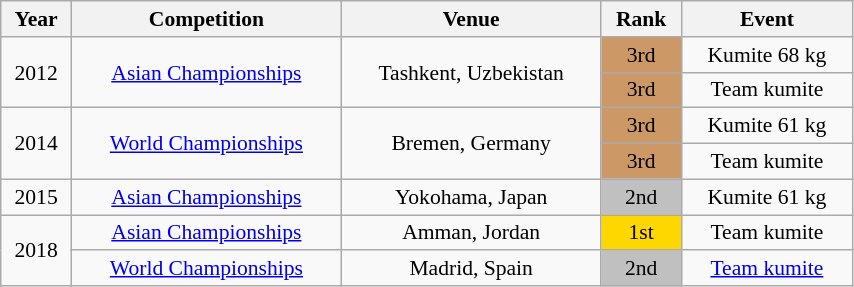<table class="wikitable sortable" width=45% style="font-size:90%; text-align:center;">
<tr>
<th>Year</th>
<th>Competition</th>
<th>Venue</th>
<th>Rank</th>
<th>Event</th>
</tr>
<tr>
<td rowspan=2>2012</td>
<td rowspan=2><a href='#'>Asian Championships</a></td>
<td rowspan=2>Tashkent, Uzbekistan</td>
<td bgcolor="cc9966">3rd</td>
<td>Kumite 68 kg</td>
</tr>
<tr>
<td bgcolor="cc9966">3rd</td>
<td>Team kumite</td>
</tr>
<tr>
<td rowspan=2>2014</td>
<td rowspan=2><a href='#'>World Championships</a></td>
<td rowspan=2>Bremen, Germany</td>
<td bgcolor="cc9966">3rd</td>
<td>Kumite 61 kg</td>
</tr>
<tr>
<td bgcolor="cc9966">3rd</td>
<td>Team kumite</td>
</tr>
<tr>
<td>2015</td>
<td><a href='#'>Asian Championships</a></td>
<td>Yokohama, Japan</td>
<td bgcolor="silver">2nd</td>
<td>Kumite 61 kg</td>
</tr>
<tr>
<td rowspan=3>2018</td>
<td><a href='#'>Asian Championships</a></td>
<td>Amman, Jordan</td>
<td bgcolor="gold">1st</td>
<td>Team kumite</td>
</tr>
<tr>
<td><a href='#'>World Championships</a></td>
<td>Madrid, Spain</td>
<td bgcolor="silver">2nd</td>
<td><a href='#'>Team kumite</a></td>
</tr>
</table>
